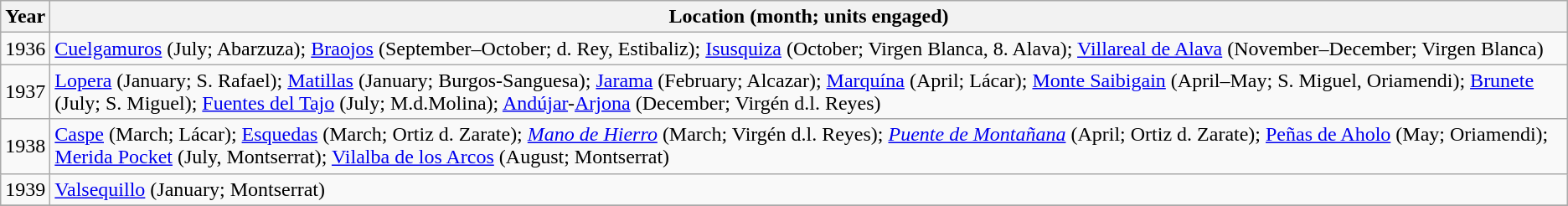<table class="wikitable sortable">
<tr>
<th scope="col" style="width: 30px;">Year</th>
<th scope="col" style="width: 1500px;">Location (month; units engaged)</th>
</tr>
<tr>
<td>1936</td>
<td><a href='#'>Cuelgamuros</a> (July; Abarzuza); <a href='#'>Braojos</a> (September–October; d. Rey, Estibaliz); <a href='#'>Isusquiza</a> (October; Virgen Blanca, 8. Alava); <a href='#'>Villareal de Alava</a> (November–December; Virgen Blanca)</td>
</tr>
<tr>
<td>1937</td>
<td><a href='#'>Lopera</a> (January; S. Rafael); <a href='#'>Matillas</a> (January; Burgos-Sanguesa); <a href='#'>Jarama</a> (February; Alcazar); <a href='#'>Marquína</a> (April; Lácar); <a href='#'>Monte Saibigain</a> (April–May; S. Miguel, Oriamendi); <a href='#'>Brunete</a> (July; S. Miguel); <a href='#'>Fuentes del Tajo</a> (July; M.d.Molina); <a href='#'>Andújar</a>-<a href='#'>Arjona</a> (December; Virgén d.l. Reyes)</td>
</tr>
<tr>
<td>1938</td>
<td><a href='#'>Caspe</a> (March; Lácar); <a href='#'>Esquedas</a> (March; Ortiz d. Zarate); <em><a href='#'>Mano de Hierro</a></em> (March; Virgén d.l. Reyes); <em><a href='#'>Puente de Montañana</a></em> (April; Ortiz d. Zarate); <a href='#'>Peñas de Aholo</a> (May; Oriamendi); <a href='#'>Merida Pocket</a> (July, Montserrat); <a href='#'>Vilalba de los Arcos</a> (August; Montserrat)</td>
</tr>
<tr>
<td>1939</td>
<td><a href='#'>Valsequillo</a> (January; Montserrat)</td>
</tr>
<tr>
</tr>
</table>
